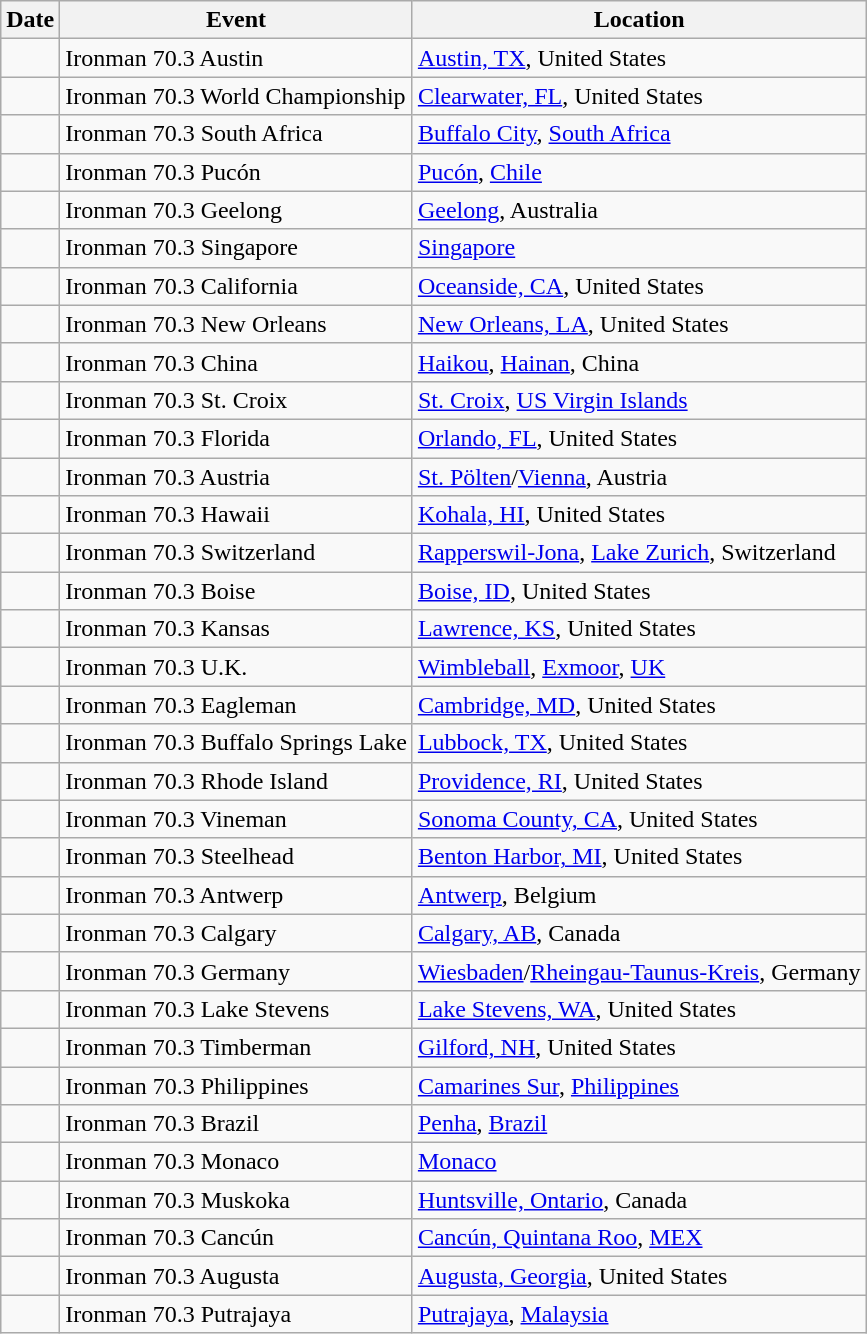<table class="wikitable sortable">
<tr>
<th>Date</th>
<th>Event</th>
<th>Location</th>
</tr>
<tr>
<td align = "right"></td>
<td>Ironman 70.3 Austin</td>
<td> <a href='#'>Austin, TX</a>, United States</td>
</tr>
<tr>
<td align = "right"></td>
<td>Ironman 70.3 World Championship</td>
<td> <a href='#'>Clearwater, FL</a>, United States</td>
</tr>
<tr>
<td align = "right"></td>
<td>Ironman 70.3 South Africa</td>
<td> <a href='#'>Buffalo City</a>, <a href='#'>South Africa</a></td>
</tr>
<tr>
<td align = "right"></td>
<td>Ironman 70.3 Pucón</td>
<td> <a href='#'>Pucón</a>, <a href='#'>Chile</a></td>
</tr>
<tr>
<td align = "right"></td>
<td>Ironman 70.3 Geelong</td>
<td> <a href='#'>Geelong</a>, Australia</td>
</tr>
<tr>
<td align = "right"></td>
<td>Ironman 70.3 Singapore</td>
<td> <a href='#'>Singapore</a></td>
</tr>
<tr>
<td align = "right"></td>
<td>Ironman 70.3 California</td>
<td> <a href='#'>Oceanside, CA</a>, United States</td>
</tr>
<tr>
<td align = "right"></td>
<td>Ironman 70.3 New Orleans</td>
<td> <a href='#'>New Orleans, LA</a>, United States</td>
</tr>
<tr>
<td align = "right"></td>
<td>Ironman 70.3 China</td>
<td> <a href='#'>Haikou</a>, <a href='#'>Hainan</a>, China</td>
</tr>
<tr>
<td align = "right"></td>
<td>Ironman 70.3 St. Croix</td>
<td> <a href='#'>St. Croix</a>, <a href='#'>US Virgin Islands</a></td>
</tr>
<tr>
<td align = "right"></td>
<td>Ironman 70.3 Florida</td>
<td> <a href='#'>Orlando, FL</a>, United States</td>
</tr>
<tr>
<td align = "right"></td>
<td>Ironman 70.3 Austria</td>
<td> <a href='#'>St. Pölten</a>/<a href='#'>Vienna</a>, Austria</td>
</tr>
<tr>
<td align = "right"></td>
<td>Ironman 70.3 Hawaii</td>
<td> <a href='#'>Kohala, HI</a>, United States</td>
</tr>
<tr>
<td align = "right"></td>
<td>Ironman 70.3 Switzerland</td>
<td> <a href='#'>Rapperswil-Jona</a>, <a href='#'>Lake Zurich</a>, Switzerland</td>
</tr>
<tr>
<td align = "right"></td>
<td>Ironman 70.3 Boise</td>
<td> <a href='#'>Boise, ID</a>, United States</td>
</tr>
<tr>
<td align = "right"></td>
<td>Ironman 70.3 Kansas</td>
<td> <a href='#'>Lawrence, KS</a>, United States</td>
</tr>
<tr>
<td align = "right"></td>
<td>Ironman 70.3 U.K.</td>
<td> <a href='#'>Wimbleball</a>, <a href='#'>Exmoor</a>, <a href='#'>UK</a></td>
</tr>
<tr>
<td align = "right"></td>
<td>Ironman 70.3 Eagleman</td>
<td> <a href='#'>Cambridge, MD</a>, United States</td>
</tr>
<tr>
<td align = "right"></td>
<td>Ironman 70.3 Buffalo Springs Lake</td>
<td> <a href='#'>Lubbock, TX</a>, United States</td>
</tr>
<tr>
<td align = "right"></td>
<td>Ironman 70.3 Rhode Island</td>
<td> <a href='#'>Providence, RI</a>, United States</td>
</tr>
<tr>
<td align = "right"></td>
<td>Ironman 70.3 Vineman</td>
<td> <a href='#'>Sonoma County, CA</a>, United States</td>
</tr>
<tr>
<td align = "right"></td>
<td>Ironman 70.3 Steelhead</td>
<td> <a href='#'>Benton Harbor, MI</a>, United States</td>
</tr>
<tr>
<td align = "right"></td>
<td>Ironman 70.3 Antwerp</td>
<td> <a href='#'>Antwerp</a>, Belgium</td>
</tr>
<tr>
<td align = "right"></td>
<td>Ironman 70.3 Calgary</td>
<td> <a href='#'>Calgary, AB</a>, Canada</td>
</tr>
<tr>
<td align = "right"></td>
<td>Ironman 70.3 Germany</td>
<td> <a href='#'>Wiesbaden</a>/<a href='#'>Rheingau-Taunus-Kreis</a>, Germany</td>
</tr>
<tr>
<td align = "right"></td>
<td>Ironman 70.3 Lake Stevens</td>
<td> <a href='#'>Lake Stevens, WA</a>, United States</td>
</tr>
<tr>
<td align = "right"></td>
<td>Ironman 70.3 Timberman</td>
<td> <a href='#'>Gilford, NH</a>, United States</td>
</tr>
<tr>
<td align = "right"></td>
<td>Ironman 70.3 Philippines</td>
<td> <a href='#'>Camarines Sur</a>, <a href='#'>Philippines</a></td>
</tr>
<tr>
<td align = "right"></td>
<td>Ironman 70.3 Brazil</td>
<td> <a href='#'>Penha</a>, <a href='#'>Brazil</a></td>
</tr>
<tr>
<td align = "right"></td>
<td>Ironman 70.3 Monaco</td>
<td> <a href='#'>Monaco</a></td>
</tr>
<tr>
<td align = "right"></td>
<td>Ironman 70.3 Muskoka</td>
<td> <a href='#'>Huntsville, Ontario</a>, Canada</td>
</tr>
<tr>
<td align = "right"></td>
<td>Ironman 70.3 Cancún</td>
<td> <a href='#'>Cancún, Quintana Roo</a>, <a href='#'>MEX</a></td>
</tr>
<tr>
<td align = "right"></td>
<td>Ironman 70.3 Augusta</td>
<td> <a href='#'>Augusta, Georgia</a>, United States</td>
</tr>
<tr>
<td align = "right"></td>
<td>Ironman 70.3 Putrajaya</td>
<td> <a href='#'>Putrajaya</a>, <a href='#'>Malaysia</a></td>
</tr>
</table>
